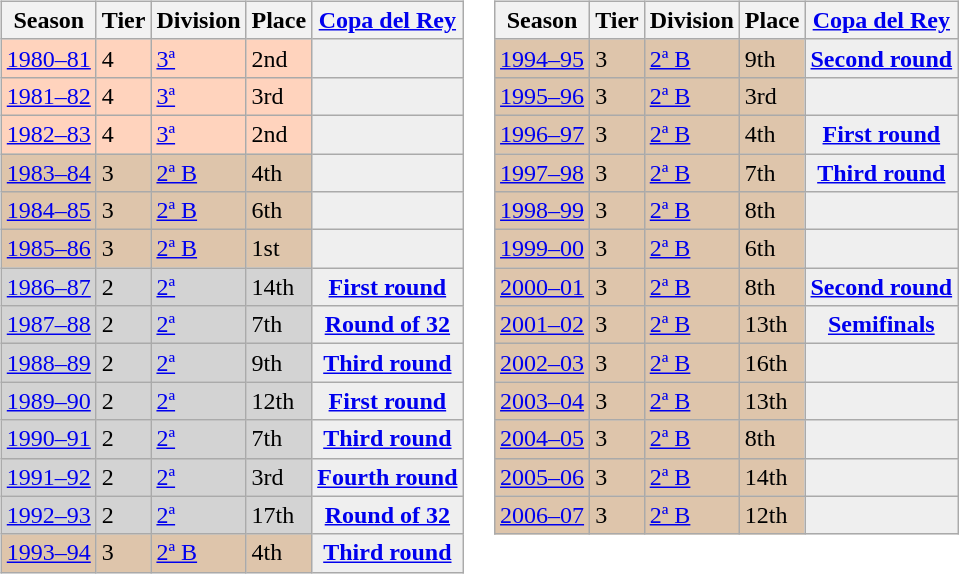<table>
<tr>
<td valign="top" width=0%><br><table class="wikitable">
<tr style="background:#f0f6fa;">
<th>Season</th>
<th>Tier</th>
<th>Division</th>
<th>Place</th>
<th><a href='#'>Copa del Rey</a></th>
</tr>
<tr>
<td style="background:#FFD3BD;"><a href='#'>1980–81</a></td>
<td style="background:#FFD3BD;">4</td>
<td style="background:#FFD3BD;"><a href='#'>3ª</a></td>
<td style="background:#FFD3BD;">2nd</td>
<th style="background:#efefef;"></th>
</tr>
<tr>
<td style="background:#FFD3BD;"><a href='#'>1981–82</a></td>
<td style="background:#FFD3BD;">4</td>
<td style="background:#FFD3BD;"><a href='#'>3ª</a></td>
<td style="background:#FFD3BD;">3rd</td>
<th style="background:#efefef;"></th>
</tr>
<tr>
<td style="background:#FFD3BD;"><a href='#'>1982–83</a></td>
<td style="background:#FFD3BD;">4</td>
<td style="background:#FFD3BD;"><a href='#'>3ª</a></td>
<td style="background:#FFD3BD;">2nd</td>
<th style="background:#efefef;"></th>
</tr>
<tr>
<td style="background:#DEC5AB;"><a href='#'>1983–84</a></td>
<td style="background:#DEC5AB;">3</td>
<td style="background:#DEC5AB;"><a href='#'>2ª B</a></td>
<td style="background:#DEC5AB;">4th</td>
<td style="background:#efefef;"></td>
</tr>
<tr>
<td style="background:#DEC5AB;"><a href='#'>1984–85</a></td>
<td style="background:#DEC5AB;">3</td>
<td style="background:#DEC5AB;"><a href='#'>2ª B</a></td>
<td style="background:#DEC5AB;">6th</td>
<td style="background:#efefef;"></td>
</tr>
<tr>
<td style="background:#DEC5AB;"><a href='#'>1985–86</a></td>
<td style="background:#DEC5AB;">3</td>
<td style="background:#DEC5AB;"><a href='#'>2ª B</a></td>
<td style="background:#DEC5AB;">1st</td>
<td style="background:#efefef;"></td>
</tr>
<tr>
<td style="background:#D3D3D3;"><a href='#'>1986–87</a></td>
<td style="background:#D3D3D3;">2</td>
<td style="background:#D3D3D3;"><a href='#'>2ª</a></td>
<td style="background:#D3D3D3;">14th</td>
<th style="background:#efefef;"><a href='#'>First round</a></th>
</tr>
<tr>
<td style="background:#D3D3D3;"><a href='#'>1987–88</a></td>
<td style="background:#D3D3D3;">2</td>
<td style="background:#D3D3D3;"><a href='#'>2ª</a></td>
<td style="background:#D3D3D3;">7th</td>
<th style="background:#efefef;"><a href='#'>Round of 32</a></th>
</tr>
<tr>
<td style="background:#D3D3D3;"><a href='#'>1988–89</a></td>
<td style="background:#D3D3D3;">2</td>
<td style="background:#D3D3D3;"><a href='#'>2ª</a></td>
<td style="background:#D3D3D3;">9th</td>
<th style="background:#efefef;"><a href='#'>Third round</a></th>
</tr>
<tr>
<td style="background:#D3D3D3;"><a href='#'>1989–90</a></td>
<td style="background:#D3D3D3;">2</td>
<td style="background:#D3D3D3;"><a href='#'>2ª</a></td>
<td style="background:#D3D3D3;">12th</td>
<th style="background:#efefef;"><a href='#'>First round</a></th>
</tr>
<tr>
<td style="background:#D3D3D3;"><a href='#'>1990–91</a></td>
<td style="background:#D3D3D3;">2</td>
<td style="background:#D3D3D3;"><a href='#'>2ª</a></td>
<td style="background:#D3D3D3;">7th</td>
<th style="background:#efefef;"><a href='#'>Third round</a></th>
</tr>
<tr>
<td style="background:#D3D3D3;"><a href='#'>1991–92</a></td>
<td style="background:#D3D3D3;">2</td>
<td style="background:#D3D3D3;"><a href='#'>2ª</a></td>
<td style="background:#D3D3D3;">3rd</td>
<th style="background:#efefef;"><a href='#'>Fourth round</a></th>
</tr>
<tr>
<td style="background:#D3D3D3;"><a href='#'>1992–93</a></td>
<td style="background:#D3D3D3;">2</td>
<td style="background:#D3D3D3;"><a href='#'>2ª</a></td>
<td style="background:#D3D3D3;">17th</td>
<th style="background:#efefef;"><a href='#'>Round of 32</a></th>
</tr>
<tr>
<td style="background:#DEC5AB;"><a href='#'>1993–94</a></td>
<td style="background:#DEC5AB;">3</td>
<td style="background:#DEC5AB;"><a href='#'>2ª B</a></td>
<td style="background:#DEC5AB;">4th</td>
<th style="background:#efefef;"><a href='#'>Third round</a></th>
</tr>
</table>
</td>
<td valign="top" width=0%><br><table class="wikitable">
<tr style="background:#f0f6fa;">
<th>Season</th>
<th>Tier</th>
<th>Division</th>
<th>Place</th>
<th><a href='#'>Copa del Rey</a></th>
</tr>
<tr>
<td style="background:#DEC5AB;"><a href='#'>1994–95</a></td>
<td style="background:#DEC5AB;">3</td>
<td style="background:#DEC5AB;"><a href='#'>2ª B</a></td>
<td style="background:#DEC5AB;">9th</td>
<th style="background:#efefef;"><a href='#'>Second round</a></th>
</tr>
<tr>
<td style="background:#DEC5AB;"><a href='#'>1995–96</a></td>
<td style="background:#DEC5AB;">3</td>
<td style="background:#DEC5AB;"><a href='#'>2ª B</a></td>
<td style="background:#DEC5AB;">3rd</td>
<td style="background:#efefef;"></td>
</tr>
<tr>
<td style="background:#DEC5AB;"><a href='#'>1996–97</a></td>
<td style="background:#DEC5AB;">3</td>
<td style="background:#DEC5AB;"><a href='#'>2ª B</a></td>
<td style="background:#DEC5AB;">4th</td>
<th style="background:#efefef;"><a href='#'>First round</a></th>
</tr>
<tr>
<td style="background:#DEC5AB;"><a href='#'>1997–98</a></td>
<td style="background:#DEC5AB;">3</td>
<td style="background:#DEC5AB;"><a href='#'>2ª B</a></td>
<td style="background:#DEC5AB;">7th</td>
<th style="background:#efefef;"><a href='#'>Third round</a></th>
</tr>
<tr>
<td style="background:#DEC5AB;"><a href='#'>1998–99</a></td>
<td style="background:#DEC5AB;">3</td>
<td style="background:#DEC5AB;"><a href='#'>2ª B</a></td>
<td style="background:#DEC5AB;">8th</td>
<td style="background:#efefef;"></td>
</tr>
<tr>
<td style="background:#DEC5AB;"><a href='#'>1999–00</a></td>
<td style="background:#DEC5AB;">3</td>
<td style="background:#DEC5AB;"><a href='#'>2ª B</a></td>
<td style="background:#DEC5AB;">6th</td>
<td style="background:#efefef;"></td>
</tr>
<tr>
<td style="background:#DEC5AB;"><a href='#'>2000–01</a></td>
<td style="background:#DEC5AB;">3</td>
<td style="background:#DEC5AB;"><a href='#'>2ª B</a></td>
<td style="background:#DEC5AB;">8th</td>
<th style="background:#efefef;"><a href='#'>Second round</a></th>
</tr>
<tr>
<td style="background:#DEC5AB;"><a href='#'>2001–02</a></td>
<td style="background:#DEC5AB;">3</td>
<td style="background:#DEC5AB;"><a href='#'>2ª B</a></td>
<td style="background:#DEC5AB;">13th</td>
<th style="background:#efefef;"><a href='#'>Semifinals</a></th>
</tr>
<tr>
<td style="background:#DEC5AB;"><a href='#'>2002–03</a></td>
<td style="background:#DEC5AB;">3</td>
<td style="background:#DEC5AB;"><a href='#'>2ª B</a></td>
<td style="background:#DEC5AB;">16th</td>
<td style="background:#efefef;"></td>
</tr>
<tr>
<td style="background:#DEC5AB;"><a href='#'>2003–04</a></td>
<td style="background:#DEC5AB;">3</td>
<td style="background:#DEC5AB;"><a href='#'>2ª B</a></td>
<td style="background:#DEC5AB;">13th</td>
<td style="background:#efefef;"></td>
</tr>
<tr>
<td style="background:#DEC5AB;"><a href='#'>2004–05</a></td>
<td style="background:#DEC5AB;">3</td>
<td style="background:#DEC5AB;"><a href='#'>2ª B</a></td>
<td style="background:#DEC5AB;">8th</td>
<td style="background:#efefef;"></td>
</tr>
<tr>
<td style="background:#DEC5AB;"><a href='#'>2005–06</a></td>
<td style="background:#DEC5AB;">3</td>
<td style="background:#DEC5AB;"><a href='#'>2ª B</a></td>
<td style="background:#DEC5AB;">14th</td>
<td style="background:#efefef;"></td>
</tr>
<tr>
<td style="background:#DEC5AB;"><a href='#'>2006–07</a></td>
<td style="background:#DEC5AB;">3</td>
<td style="background:#DEC5AB;"><a href='#'>2ª B</a></td>
<td style="background:#DEC5AB;">12th</td>
<td style="background:#efefef;"></td>
</tr>
</table>
</td>
</tr>
</table>
